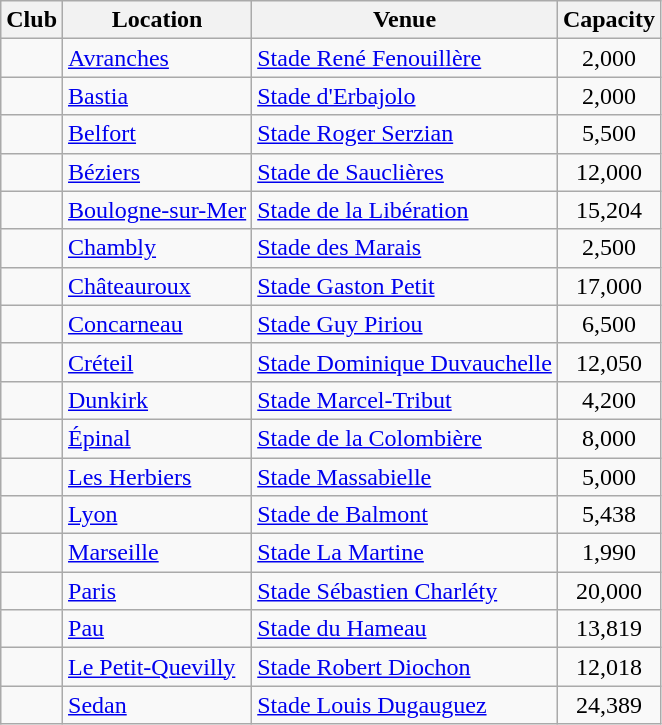<table class="wikitable sortable">
<tr>
<th>Club</th>
<th>Location</th>
<th>Venue</th>
<th>Capacity</th>
</tr>
<tr>
<td></td>
<td><a href='#'>Avranches</a></td>
<td><a href='#'>Stade René Fenouillère</a></td>
<td align="center">2,000</td>
</tr>
<tr>
<td></td>
<td><a href='#'>Bastia</a></td>
<td><a href='#'>Stade d'Erbajolo</a></td>
<td align="center">2,000</td>
</tr>
<tr>
<td></td>
<td><a href='#'>Belfort</a></td>
<td><a href='#'>Stade Roger Serzian</a></td>
<td align="center">5,500</td>
</tr>
<tr>
<td></td>
<td><a href='#'>Béziers</a></td>
<td><a href='#'>Stade de Sauclières</a></td>
<td align="center">12,000</td>
</tr>
<tr>
<td></td>
<td><a href='#'>Boulogne-sur-Mer</a></td>
<td><a href='#'>Stade de la Libération</a></td>
<td align="center">15,204</td>
</tr>
<tr>
<td></td>
<td><a href='#'>Chambly</a></td>
<td><a href='#'>Stade des Marais</a></td>
<td align="center">2,500</td>
</tr>
<tr>
<td></td>
<td><a href='#'>Châteauroux</a></td>
<td><a href='#'>Stade Gaston Petit</a></td>
<td align="center">17,000</td>
</tr>
<tr>
<td></td>
<td><a href='#'>Concarneau</a></td>
<td><a href='#'>Stade Guy Piriou</a></td>
<td align="center">6,500</td>
</tr>
<tr>
<td></td>
<td><a href='#'>Créteil</a></td>
<td><a href='#'>Stade Dominique Duvauchelle</a></td>
<td align="center">12,050</td>
</tr>
<tr>
<td></td>
<td><a href='#'>Dunkirk</a></td>
<td><a href='#'>Stade Marcel-Tribut</a></td>
<td align="center">4,200</td>
</tr>
<tr>
<td></td>
<td><a href='#'>Épinal</a></td>
<td><a href='#'>Stade de la Colombière</a></td>
<td align="center">8,000</td>
</tr>
<tr>
<td></td>
<td><a href='#'>Les Herbiers</a></td>
<td><a href='#'>Stade Massabielle</a></td>
<td align="center">5,000</td>
</tr>
<tr>
<td></td>
<td><a href='#'>Lyon</a></td>
<td><a href='#'>Stade de Balmont</a></td>
<td align="center">5,438</td>
</tr>
<tr>
<td></td>
<td><a href='#'>Marseille</a></td>
<td><a href='#'>Stade La Martine</a></td>
<td align="center">1,990</td>
</tr>
<tr>
<td></td>
<td><a href='#'>Paris</a></td>
<td><a href='#'>Stade Sébastien Charléty</a></td>
<td align="center">20,000</td>
</tr>
<tr>
<td></td>
<td><a href='#'>Pau</a></td>
<td><a href='#'>Stade du Hameau</a></td>
<td align="center">13,819</td>
</tr>
<tr>
<td></td>
<td><a href='#'>Le Petit-Quevilly</a></td>
<td><a href='#'>Stade Robert Diochon</a></td>
<td align="center">12,018</td>
</tr>
<tr>
<td></td>
<td><a href='#'>Sedan</a></td>
<td><a href='#'>Stade Louis Dugauguez</a></td>
<td align="center">24,389</td>
</tr>
</table>
